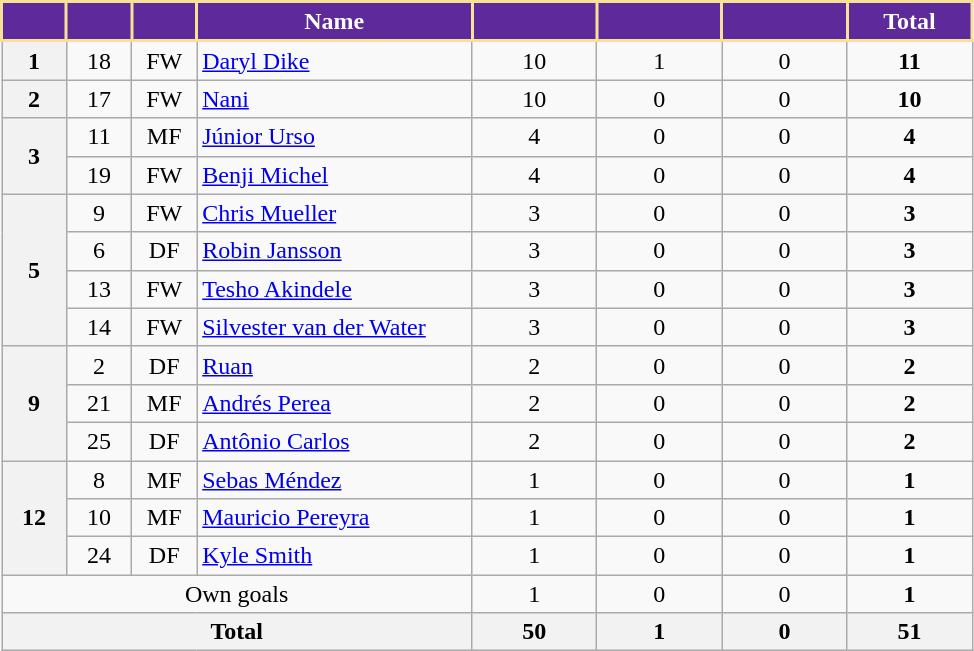<table class="wikitable" style="text-align:center;">
<tr>
<th style="background:#5E299A; color:white; border:2px solid #F8E196; width:35px;" scope="col"></th>
<th style="background:#5E299A; color:white; border:2px solid #F8E196; width:35px;" scope="col"></th>
<th style="background:#5E299A; color:white; border:2px solid #F8E196; width:35px;" scope="col"></th>
<th style="background:#5E299A; color:white; border:2px solid #F8E196; width:175px;" scope="col">Name</th>
<th style="background:#5E299A; color:white; border:2px solid #F8E196; width:75px;" scope="col"></th>
<th style="background:#5E299A; color:white; border:2px solid #F8E196; width:75px;" scope="col"></th>
<th style="background:#5E299A; color:white; border:2px solid #F8E196; width:75px;" scope="col"></th>
<th style="background:#5E299A; color:white; border:2px solid #F8E196; width:75px;" scope="col">Total</th>
</tr>
<tr>
<th>1</th>
<td>18</td>
<td>FW</td>
<td align="left"> <a href='#'>Daryl Dike</a></td>
<td>10</td>
<td>1</td>
<td>0</td>
<td><strong>11</strong></td>
</tr>
<tr>
<th>2</th>
<td>17</td>
<td>FW</td>
<td align="left"> <a href='#'>Nani</a></td>
<td>10</td>
<td>0</td>
<td>0</td>
<td><strong>10</strong></td>
</tr>
<tr>
<th rowspan=2>3</th>
<td>11</td>
<td>MF</td>
<td align="left"> <a href='#'>Júnior Urso</a></td>
<td>4</td>
<td>0</td>
<td>0</td>
<td><strong>4</strong></td>
</tr>
<tr>
<td>19</td>
<td>FW</td>
<td align="left"> <a href='#'>Benji Michel</a></td>
<td>4</td>
<td>0</td>
<td>0</td>
<td><strong>4</strong></td>
</tr>
<tr>
<th rowspan=4>5</th>
<td>9</td>
<td>FW</td>
<td align="left"> <a href='#'>Chris Mueller</a></td>
<td>3</td>
<td>0</td>
<td>0</td>
<td><strong>3</strong></td>
</tr>
<tr>
<td>6</td>
<td>DF</td>
<td align="left"> <a href='#'>Robin Jansson</a></td>
<td>3</td>
<td>0</td>
<td>0</td>
<td><strong>3</strong></td>
</tr>
<tr>
<td>13</td>
<td>FW</td>
<td align="left"> <a href='#'>Tesho Akindele</a></td>
<td>3</td>
<td>0</td>
<td>0</td>
<td><strong>3</strong></td>
</tr>
<tr>
<td>14</td>
<td>FW</td>
<td align="left"> <a href='#'>Silvester van der Water</a></td>
<td>3</td>
<td>0</td>
<td>0</td>
<td><strong>3</strong></td>
</tr>
<tr>
<th rowspan=3>9</th>
<td>2</td>
<td>DF</td>
<td align="left"> <a href='#'>Ruan</a></td>
<td>2</td>
<td>0</td>
<td>0</td>
<td><strong>2</strong></td>
</tr>
<tr>
<td>21</td>
<td>MF</td>
<td align="left"> <a href='#'>Andrés Perea</a></td>
<td>2</td>
<td>0</td>
<td>0</td>
<td><strong>2</strong></td>
</tr>
<tr>
<td>25</td>
<td>DF</td>
<td align="left"> <a href='#'>Antônio Carlos</a></td>
<td>2</td>
<td>0</td>
<td>0</td>
<td><strong>2</strong></td>
</tr>
<tr>
<th rowspan=3>12</th>
<td>8</td>
<td>MF</td>
<td align="left"> <a href='#'>Sebas Méndez</a></td>
<td>1</td>
<td>0</td>
<td>0</td>
<td><strong>1</strong></td>
</tr>
<tr>
<td>10</td>
<td>MF</td>
<td align="left"> <a href='#'>Mauricio Pereyra</a></td>
<td>1</td>
<td>0</td>
<td>0</td>
<td><strong>1</strong></td>
</tr>
<tr>
<td>24</td>
<td>DF</td>
<td align="left"> <a href='#'>Kyle Smith</a></td>
<td>1</td>
<td>0</td>
<td>0</td>
<td><strong>1</strong></td>
</tr>
<tr>
<td colspan="4">Own goals</td>
<td>1</td>
<td>0</td>
<td>0</td>
<td><strong>1</strong></td>
</tr>
<tr>
<th colspan="4">Total</th>
<th>50</th>
<th>1</th>
<th>0</th>
<th>51</th>
</tr>
</table>
